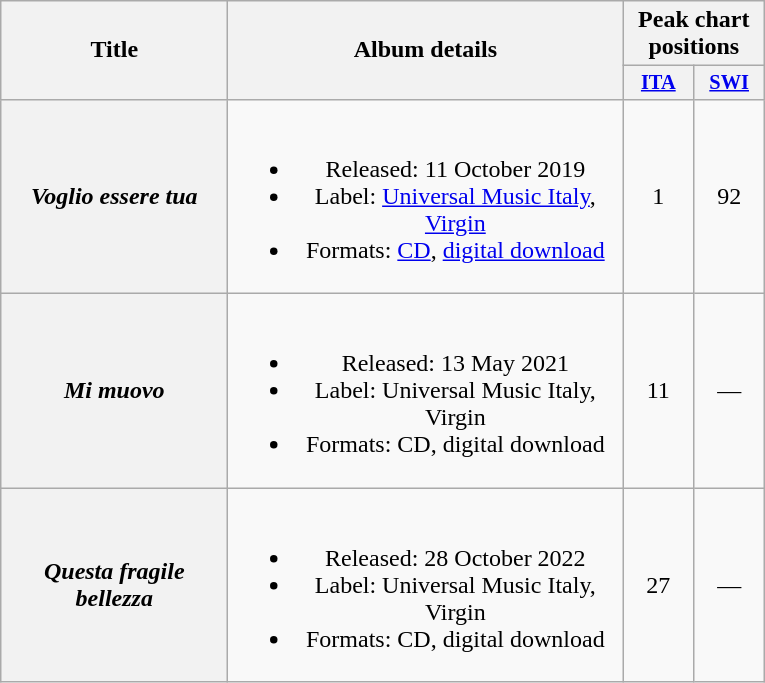<table class="wikitable plainrowheaders" style="text-align:center;">
<tr>
<th rowspan="2" scope="col" style="width:9em;">Title</th>
<th rowspan="2" scope="col" style="width:16em;">Album details</th>
<th colspan="2" scope="col">Peak chart positions</th>
</tr>
<tr>
<th scope="col" style="width:3em;font-size:85%;"><a href='#'>ITA</a><br></th>
<th scope="col" style="width:3em;font-size:85%;"><a href='#'>SWI</a><br></th>
</tr>
<tr>
<th scope="row"><em>Voglio essere tua</em></th>
<td><br><ul><li>Released: 11 October 2019</li><li>Label: <a href='#'>Universal Music Italy</a>, <a href='#'>Virgin</a></li><li>Formats: <a href='#'>CD</a>, <a href='#'>digital download</a></li></ul></td>
<td>1</td>
<td>92</td>
</tr>
<tr>
<th scope="row"><em>Mi muovo</em></th>
<td><br><ul><li>Released: 13 May 2021</li><li>Label: Universal Music Italy, Virgin</li><li>Formats: CD, digital download</li></ul></td>
<td>11</td>
<td>—</td>
</tr>
<tr>
<th scope="row"><em>Questa fragile bellezza</em></th>
<td><br><ul><li>Released: 28 October 2022</li><li>Label: Universal Music Italy, Virgin</li><li>Formats: CD, digital download</li></ul></td>
<td>27<br></td>
<td>—</td>
</tr>
</table>
